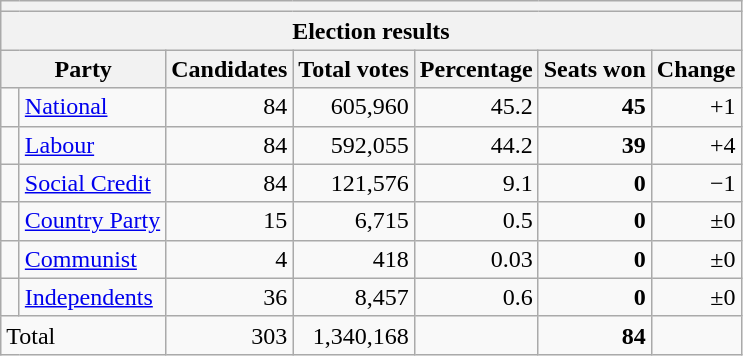<table class="wikitable" style="text-align:right">
<tr>
<th colspan=7></th>
</tr>
<tr>
<th colspan=7>Election results</th>
</tr>
<tr>
<th colspan=2>Party</th>
<th>Candidates</th>
<th>Total votes</th>
<th>Percentage</th>
<th>Seats won</th>
<th>Change</th>
</tr>
<tr>
<td width=5 bgcolor=></td>
<td align=left><a href='#'>National</a></td>
<td>84</td>
<td>605,960</td>
<td>45.2</td>
<td><strong>45</strong></td>
<td>+1</td>
</tr>
<tr>
<td bgcolor=></td>
<td align=left><a href='#'>Labour</a></td>
<td>84</td>
<td>592,055</td>
<td>44.2</td>
<td><strong>39</strong></td>
<td>+4</td>
</tr>
<tr>
<td bgcolor=></td>
<td align=left><a href='#'>Social Credit</a></td>
<td>84</td>
<td>121,576</td>
<td>9.1</td>
<td><strong>0</strong></td>
<td>−1</td>
</tr>
<tr>
<td bgcolor=></td>
<td align=left><a href='#'>Country Party</a></td>
<td>15</td>
<td>6,715</td>
<td>0.5</td>
<td><strong>0</strong></td>
<td>±0</td>
</tr>
<tr>
<td bgcolor=></td>
<td align=left><a href='#'>Communist</a></td>
<td>4</td>
<td>418</td>
<td>0.03</td>
<td><strong>0</strong></td>
<td>±0</td>
</tr>
<tr>
<td bgcolor=></td>
<td align=left><a href='#'>Independents</a></td>
<td>36</td>
<td>8,457</td>
<td>0.6</td>
<td><strong>0</strong></td>
<td>±0</td>
</tr>
<tr bgcolor=>
<td colspan=2 align=left>Total</td>
<td>303</td>
<td>1,340,168</td>
<td></td>
<td><strong>84</strong></td>
<td></td>
</tr>
</table>
